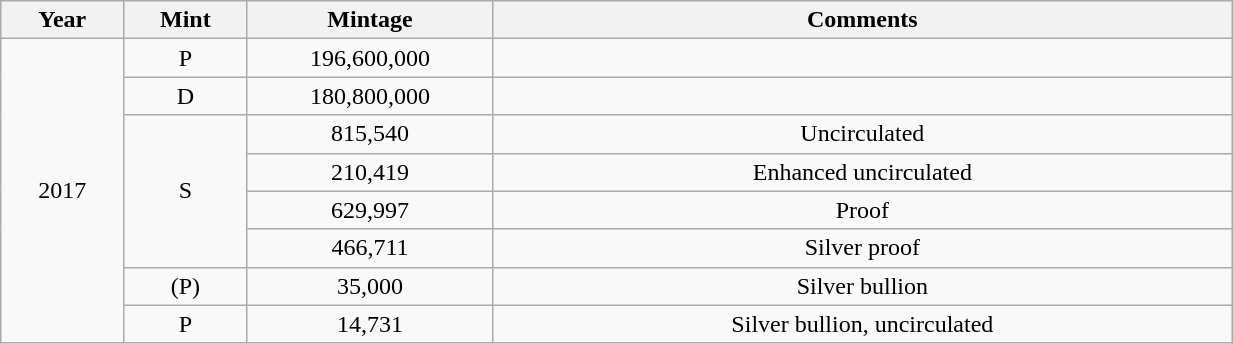<table class="wikitable sortable" style="min-width:65%; text-align:center;">
<tr>
<th width="10%">Year</th>
<th width="10%">Mint</th>
<th width="20%">Mintage</th>
<th width="60%">Comments</th>
</tr>
<tr>
<td rowspan="8">2017</td>
<td>P</td>
<td>196,600,000</td>
<td></td>
</tr>
<tr>
<td>D</td>
<td>180,800,000</td>
<td></td>
</tr>
<tr>
<td rowspan="4">S</td>
<td>815,540</td>
<td>Uncirculated</td>
</tr>
<tr>
<td>210,419</td>
<td>Enhanced uncirculated</td>
</tr>
<tr>
<td>629,997</td>
<td>Proof</td>
</tr>
<tr>
<td>466,711</td>
<td>Silver proof</td>
</tr>
<tr>
<td>(P)</td>
<td>35,000</td>
<td>Silver bullion</td>
</tr>
<tr>
<td>P</td>
<td>14,731</td>
<td>Silver bullion, uncirculated</td>
</tr>
</table>
